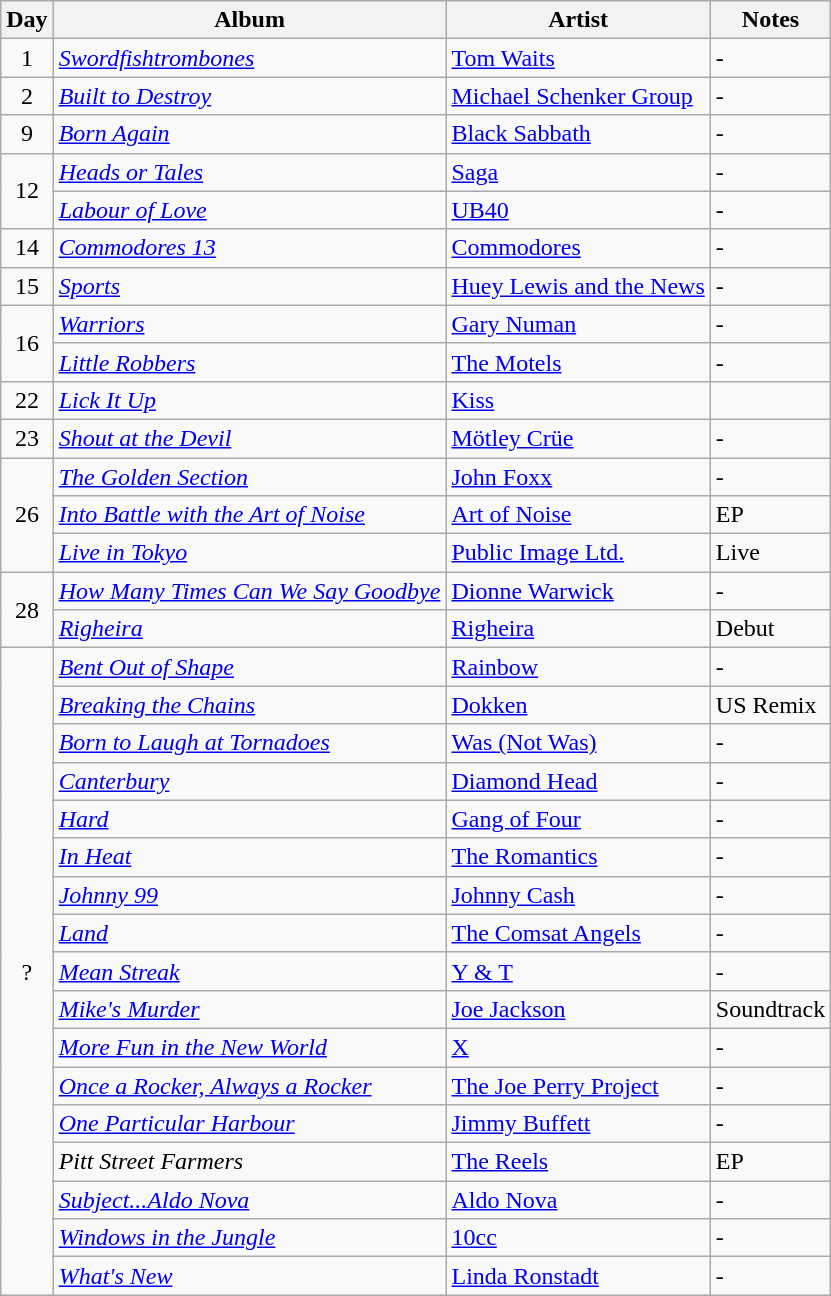<table class="wikitable">
<tr>
<th>Day</th>
<th>Album</th>
<th>Artist</th>
<th>Notes</th>
</tr>
<tr>
<td rowspan="1" align="center">1</td>
<td><em><a href='#'>Swordfishtrombones</a></em></td>
<td><a href='#'>Tom Waits</a></td>
<td>-</td>
</tr>
<tr>
<td rowspan="1" align="center">2</td>
<td><em><a href='#'>Built to Destroy</a></em></td>
<td><a href='#'>Michael Schenker Group</a></td>
<td>-</td>
</tr>
<tr>
<td rowspan="1" align="center">9</td>
<td><em><a href='#'>Born Again</a></em></td>
<td><a href='#'>Black Sabbath</a></td>
<td>-</td>
</tr>
<tr>
<td rowspan="2" align="center">12</td>
<td><em><a href='#'>Heads or Tales</a></em></td>
<td><a href='#'>Saga</a></td>
<td>-</td>
</tr>
<tr>
<td><em><a href='#'>Labour of Love</a></em></td>
<td><a href='#'>UB40</a></td>
<td>-</td>
</tr>
<tr>
<td rowspan="1" align="center">14</td>
<td><em><a href='#'>Commodores 13</a></em></td>
<td><a href='#'>Commodores</a></td>
<td>-</td>
</tr>
<tr>
<td rowspan="1" align="center">15</td>
<td><em><a href='#'>Sports</a></em></td>
<td><a href='#'>Huey Lewis and the News</a></td>
<td>-</td>
</tr>
<tr>
<td rowspan="2" align="center">16</td>
<td><em><a href='#'>Warriors</a></em></td>
<td><a href='#'>Gary Numan</a></td>
<td>-</td>
</tr>
<tr>
<td><em><a href='#'>Little Robbers</a></em></td>
<td><a href='#'>The Motels</a></td>
<td>-</td>
</tr>
<tr>
<td rowspan="1" align="center">22</td>
<td><em><a href='#'>Lick It Up</a></em></td>
<td><a href='#'>Kiss</a></td>
<td></td>
</tr>
<tr>
<td rowspan="1" align="center">23</td>
<td><em><a href='#'>Shout at the Devil</a></em></td>
<td><a href='#'>Mötley Crüe</a></td>
<td>-</td>
</tr>
<tr>
<td rowspan="3" align="center">26</td>
<td><em><a href='#'>The Golden Section</a></em></td>
<td><a href='#'>John Foxx</a></td>
<td>-</td>
</tr>
<tr>
<td><em><a href='#'>Into Battle with the Art of Noise</a></em></td>
<td><a href='#'>Art of Noise</a></td>
<td>EP</td>
</tr>
<tr>
<td><em><a href='#'>Live in Tokyo</a></em></td>
<td><a href='#'>Public Image Ltd.</a></td>
<td>Live</td>
</tr>
<tr>
<td rowspan="2" align="center">28</td>
<td><em><a href='#'>How Many Times Can We Say Goodbye</a></em></td>
<td><a href='#'>Dionne Warwick</a></td>
<td>-</td>
</tr>
<tr>
<td><em><a href='#'>Righeira</a></em></td>
<td><a href='#'>Righeira</a></td>
<td>Debut</td>
</tr>
<tr>
<td rowspan="17" align="center">?</td>
<td><em><a href='#'>Bent Out of Shape</a></em></td>
<td><a href='#'>Rainbow</a></td>
<td>-</td>
</tr>
<tr>
<td><em><a href='#'>Breaking the Chains</a></em></td>
<td><a href='#'>Dokken</a></td>
<td>US Remix</td>
</tr>
<tr>
<td><em><a href='#'>Born to Laugh at Tornadoes</a></em></td>
<td><a href='#'>Was (Not Was)</a></td>
<td>-</td>
</tr>
<tr>
<td><em><a href='#'>Canterbury</a></em></td>
<td><a href='#'>Diamond Head</a></td>
<td>-</td>
</tr>
<tr>
<td><em><a href='#'>Hard</a></em></td>
<td><a href='#'>Gang of Four</a></td>
<td>-</td>
</tr>
<tr>
<td><em><a href='#'>In Heat</a></em></td>
<td><a href='#'>The Romantics</a></td>
<td>-</td>
</tr>
<tr>
<td><em><a href='#'>Johnny 99</a></em></td>
<td><a href='#'>Johnny Cash</a></td>
<td>-</td>
</tr>
<tr>
<td><em><a href='#'>Land</a></em></td>
<td><a href='#'>The Comsat Angels</a></td>
<td>-</td>
</tr>
<tr>
<td><em><a href='#'>Mean Streak</a></em></td>
<td><a href='#'>Y & T</a></td>
<td>-</td>
</tr>
<tr>
<td><em><a href='#'>Mike's Murder</a></em></td>
<td><a href='#'>Joe Jackson</a></td>
<td>Soundtrack</td>
</tr>
<tr>
<td><em><a href='#'>More Fun in the New World</a></em></td>
<td><a href='#'>X</a></td>
<td>-</td>
</tr>
<tr>
<td><em><a href='#'>Once a Rocker, Always a Rocker</a></em></td>
<td><a href='#'>The Joe Perry Project</a></td>
<td>-</td>
</tr>
<tr>
<td><em><a href='#'>One Particular Harbour</a></em></td>
<td><a href='#'>Jimmy Buffett</a></td>
<td>-</td>
</tr>
<tr>
<td><em>Pitt Street Farmers</em></td>
<td><a href='#'>The Reels</a></td>
<td>EP</td>
</tr>
<tr>
<td><em><a href='#'>Subject...Aldo Nova</a></em></td>
<td><a href='#'>Aldo Nova</a></td>
<td>-</td>
</tr>
<tr>
<td><em><a href='#'>Windows in the Jungle</a></em></td>
<td><a href='#'>10cc</a></td>
<td>-</td>
</tr>
<tr>
<td><em><a href='#'>What's New</a></em></td>
<td><a href='#'>Linda Ronstadt</a></td>
<td>-</td>
</tr>
</table>
